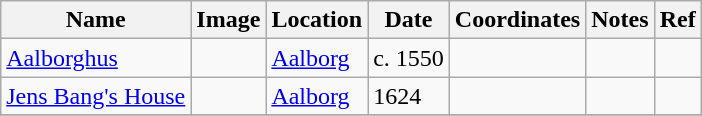<table class="wikitable sortable">
<tr>
<th>Name</th>
<th>Image</th>
<th>Location</th>
<th>Date</th>
<th>Coordinates</th>
<th>Notes</th>
<th>Ref</th>
</tr>
<tr>
<td><a href='#'>Aalborghus</a></td>
<td></td>
<td><a href='#'>Aalborg</a></td>
<td>c. 1550</td>
<td></td>
<td></td>
<td></td>
</tr>
<tr>
<td><a href='#'>Jens Bang's House</a></td>
<td></td>
<td><a href='#'>Aalborg</a></td>
<td>1624</td>
<td></td>
<td></td>
<td></td>
</tr>
<tr>
</tr>
</table>
